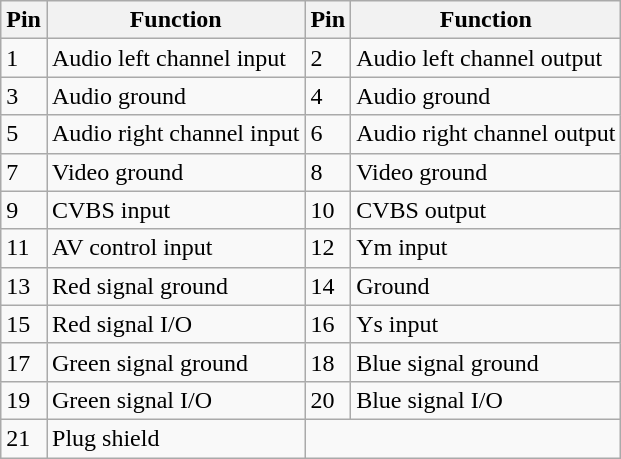<table class=wikitable>
<tr>
<th>Pin</th>
<th>Function</th>
<th>Pin</th>
<th>Function</th>
</tr>
<tr>
<td>1</td>
<td>Audio left channel input</td>
<td>2</td>
<td>Audio left channel output</td>
</tr>
<tr>
<td>3</td>
<td>Audio ground</td>
<td>4</td>
<td>Audio ground</td>
</tr>
<tr>
<td>5</td>
<td>Audio right channel input</td>
<td>6</td>
<td>Audio right channel output</td>
</tr>
<tr>
<td>7</td>
<td>Video ground</td>
<td>8</td>
<td>Video ground</td>
</tr>
<tr>
<td>9</td>
<td>CVBS input</td>
<td>10</td>
<td>CVBS output</td>
</tr>
<tr>
<td>11</td>
<td>AV control input</td>
<td>12</td>
<td>Ym input</td>
</tr>
<tr>
<td>13</td>
<td>Red signal ground</td>
<td>14</td>
<td>Ground</td>
</tr>
<tr>
<td>15</td>
<td>Red signal I/O</td>
<td>16</td>
<td>Ys input</td>
</tr>
<tr>
<td>17</td>
<td>Green signal ground</td>
<td>18</td>
<td>Blue signal ground</td>
</tr>
<tr>
<td>19</td>
<td>Green signal I/O</td>
<td>20</td>
<td>Blue signal I/O</td>
</tr>
<tr>
<td>21</td>
<td>Plug shield</td>
</tr>
</table>
